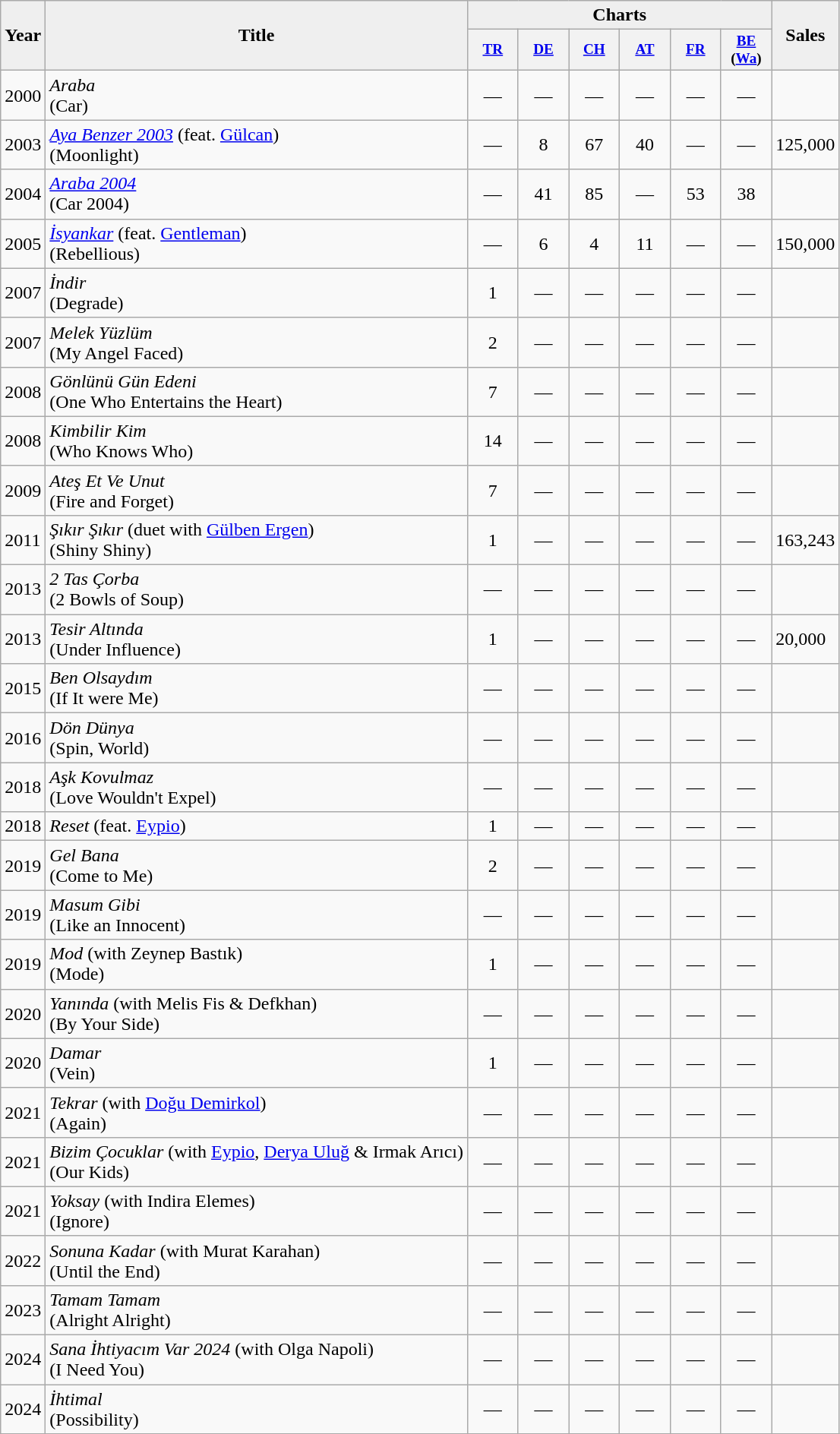<table class="wikitable">
<tr>
<th style="background:#efefef;" rowspan="2">Year</th>
<th style="background:#efefef;" rowspan="2">Title</th>
<th style="background:#efefef;" colspan="6">Charts</th>
<th style="background:#efefef;" rowspan="2">Sales</th>
</tr>
<tr>
<th style="width:3em;font-size:80%"><a href='#'>TR</a></th>
<th style="width:3em;font-size:80%"><a href='#'>DE</a></th>
<th style="width:3em;font-size:80%"><a href='#'>CH</a></th>
<th style="width:3em;font-size:80%"><a href='#'>AT</a></th>
<th style="width:3em;font-size:80%"><a href='#'>FR</a></th>
<th style="width:3em;font-size:80%"><a href='#'>BE</a> (<a href='#'>Wa</a>)</th>
</tr>
<tr>
<td>2000</td>
<td><em>Araba</em> <br>(Car)</td>
<td align="center">—</td>
<td align="center">—</td>
<td align="center">—</td>
<td align="center">—</td>
<td align="center">—</td>
<td align="center">—</td>
<td></td>
</tr>
<tr>
<td>2003</td>
<td><em><a href='#'>Aya Benzer 2003</a></em> (feat. <a href='#'>Gülcan</a>) <br>(Moonlight)</td>
<td align="center">—</td>
<td align="center">8</td>
<td align="center">67</td>
<td align="center">40</td>
<td align="center">—</td>
<td align="center">—</td>
<td>125,000</td>
</tr>
<tr>
<td>2004</td>
<td><em><a href='#'>Araba 2004</a></em> <br>(Car 2004)</td>
<td align="center">—</td>
<td align="center">41</td>
<td align="center">85</td>
<td align="center">—</td>
<td align="center">53</td>
<td align="center">38</td>
<td></td>
</tr>
<tr>
<td>2005</td>
<td><em><a href='#'>İsyankar</a></em> (feat. <a href='#'>Gentleman</a>)<br>(Rebellious)</td>
<td align="center">—</td>
<td align="center">6</td>
<td align="center">4</td>
<td align="center">11</td>
<td align="center">—</td>
<td align="center">—</td>
<td>150,000</td>
</tr>
<tr>
<td>2007</td>
<td><em>İndir</em><br>(Degrade)</td>
<td align="center">1</td>
<td align="center">—</td>
<td align="center">—</td>
<td align="center">—</td>
<td align="center">—</td>
<td align="center">—</td>
<td></td>
</tr>
<tr>
<td>2007</td>
<td><em>Melek Yüzlüm</em><br>(My Angel Faced)</td>
<td align="center">2</td>
<td align="center">—</td>
<td align="center">—</td>
<td align="center">—</td>
<td align="center">—</td>
<td align="center">—</td>
<td></td>
</tr>
<tr>
<td>2008</td>
<td><em>Gönlünü Gün Edeni</em><br>(One Who Entertains the Heart)</td>
<td align="center">7</td>
<td align="center">—</td>
<td align="center">—</td>
<td align="center">—</td>
<td align="center">—</td>
<td align="center">—</td>
<td></td>
</tr>
<tr>
<td>2008</td>
<td><em>Kimbilir Kim</em><br>(Who Knows Who)</td>
<td align="center">14</td>
<td align="center">—</td>
<td align="center">—</td>
<td align="center">—</td>
<td align="center">—</td>
<td align="center">—</td>
<td></td>
</tr>
<tr>
<td>2009</td>
<td><em>Ateş Et Ve Unut</em><br>(Fire and Forget)</td>
<td align="center">7</td>
<td align="center">—</td>
<td align="center">—</td>
<td align="center">—</td>
<td align="center">—</td>
<td align="center">—</td>
<td></td>
</tr>
<tr>
<td>2011</td>
<td><em>Şıkır Şıkır</em> (duet with <a href='#'>Gülben Ergen</a>) <br>(Shiny Shiny)</td>
<td align="center">1</td>
<td align="center">—</td>
<td align="center">—</td>
<td align="center">—</td>
<td align="center">—</td>
<td align="center">—</td>
<td>163,243</td>
</tr>
<tr>
<td>2013</td>
<td><em>2 Tas Çorba</em> <br>(2 Bowls of Soup)</td>
<td align="center">—</td>
<td align="center">—</td>
<td align="center">—</td>
<td align="center">—</td>
<td align="center">—</td>
<td align="center">—</td>
<td></td>
</tr>
<tr>
<td>2013</td>
<td><em>Tesir Altında</em> <br>(Under Influence)</td>
<td align="center">1</td>
<td align="center">—</td>
<td align="center">—</td>
<td align="center">—</td>
<td align="center">—</td>
<td align="center">—</td>
<td>20,000</td>
</tr>
<tr>
<td>2015</td>
<td><em>Ben Olsaydım</em> <br>(If It were Me)</td>
<td align="center">—</td>
<td align="center">—</td>
<td align="center">—</td>
<td align="center">—</td>
<td align="center">—</td>
<td align="center">—</td>
<td></td>
</tr>
<tr>
<td>2016</td>
<td><em>Dön Dünya</em> <br>(Spin, World)</td>
<td align="center">—</td>
<td align="center">—</td>
<td align="center">—</td>
<td align="center">—</td>
<td align="center">—</td>
<td align="center">—</td>
<td></td>
</tr>
<tr>
<td>2018</td>
<td><em>Aşk Kovulmaz</em> <br>(Love Wouldn't Expel)</td>
<td align="center">—</td>
<td align="center">—</td>
<td align="center">—</td>
<td align="center">—</td>
<td align="center">—</td>
<td align="center">—</td>
<td></td>
</tr>
<tr>
<td>2018</td>
<td><em>Reset</em> (feat. <a href='#'>Eypio</a>)</td>
<td align="center">1</td>
<td align="center">—</td>
<td align="center">—</td>
<td align="center">—</td>
<td align="center">—</td>
<td align="center">—</td>
<td></td>
</tr>
<tr>
<td>2019</td>
<td><em>Gel Bana</em> <br>(Come to Me)</td>
<td align="center">2</td>
<td align="center">—</td>
<td align="center">—</td>
<td align="center">—</td>
<td align="center">—</td>
<td align="center">—</td>
<td></td>
</tr>
<tr>
<td>2019</td>
<td><em>Masum Gibi</em> <br>(Like an Innocent)</td>
<td align="center">—</td>
<td align="center">—</td>
<td align="center">—</td>
<td align="center">—</td>
<td align="center">—</td>
<td align="center">—</td>
<td></td>
</tr>
<tr>
<td>2019</td>
<td><em>Mod</em> (with Zeynep Bastık)<br>(Mode)</td>
<td align="center">1</td>
<td align="center">—</td>
<td align="center">—</td>
<td align="center">—</td>
<td align="center">—</td>
<td align="center">—</td>
<td></td>
</tr>
<tr>
<td>2020</td>
<td><em>Yanında</em> (with Melis Fis & Defkhan)<br>(By Your Side)</td>
<td align="center">—</td>
<td align="center">—</td>
<td align="center">—</td>
<td align="center">—</td>
<td align="center">—</td>
<td align="center">—</td>
<td></td>
</tr>
<tr>
<td>2020</td>
<td><em>Damar</em><br>(Vein)</td>
<td align="center">1</td>
<td align="center">—</td>
<td align="center">—</td>
<td align="center">—</td>
<td align="center">—</td>
<td align="center">—</td>
<td></td>
</tr>
<tr>
<td>2021</td>
<td><em>Tekrar</em> (with <a href='#'>Doğu Demirkol</a>)<br>(Again)</td>
<td align="center">—</td>
<td align="center">—</td>
<td align="center">—</td>
<td align="center">—</td>
<td align="center">—</td>
<td align="center">—</td>
<td></td>
</tr>
<tr>
<td>2021</td>
<td><em>Bizim Çocuklar</em> (with <a href='#'>Eypio</a>, <a href='#'>Derya Uluğ</a> & Irmak Arıcı)<br>(Our Kids)</td>
<td align="center">—</td>
<td align="center">—</td>
<td align="center">—</td>
<td align="center">—</td>
<td align="center">—</td>
<td align="center">—</td>
<td></td>
</tr>
<tr>
<td>2021</td>
<td><em>Yoksay</em> (with Indira Elemes)<br>(Ignore)</td>
<td align="center">—</td>
<td align="center">—</td>
<td align="center">—</td>
<td align="center">—</td>
<td align="center">—</td>
<td align="center">—</td>
<td></td>
</tr>
<tr>
<td>2022</td>
<td><em>Sonuna Kadar</em> (with Murat Karahan)<br>(Until the End)</td>
<td align="center">—</td>
<td align="center">—</td>
<td align="center">—</td>
<td align="center">—</td>
<td align="center">—</td>
<td align="center">—</td>
<td></td>
</tr>
<tr>
<td>2023</td>
<td><em>Tamam Tamam</em><br>(Alright Alright)</td>
<td align="center">—</td>
<td align="center">—</td>
<td align="center">—</td>
<td align="center">—</td>
<td align="center">—</td>
<td align="center">—</td>
<td></td>
</tr>
<tr>
<td>2024</td>
<td><em>Sana İhtiyacım Var 2024</em> (with Olga Napoli)<br>(I Need You)</td>
<td align="center">—</td>
<td align="center">—</td>
<td align="center">—</td>
<td align="center">—</td>
<td align="center">—</td>
<td align="center">—</td>
<td></td>
</tr>
<tr>
<td>2024</td>
<td><em>İhtimal</em><br>(Possibility)</td>
<td align="center">—</td>
<td align="center">—</td>
<td align="center">—</td>
<td align="center">—</td>
<td align="center">—</td>
<td align="center">—</td>
<td></td>
</tr>
<tr>
</tr>
</table>
